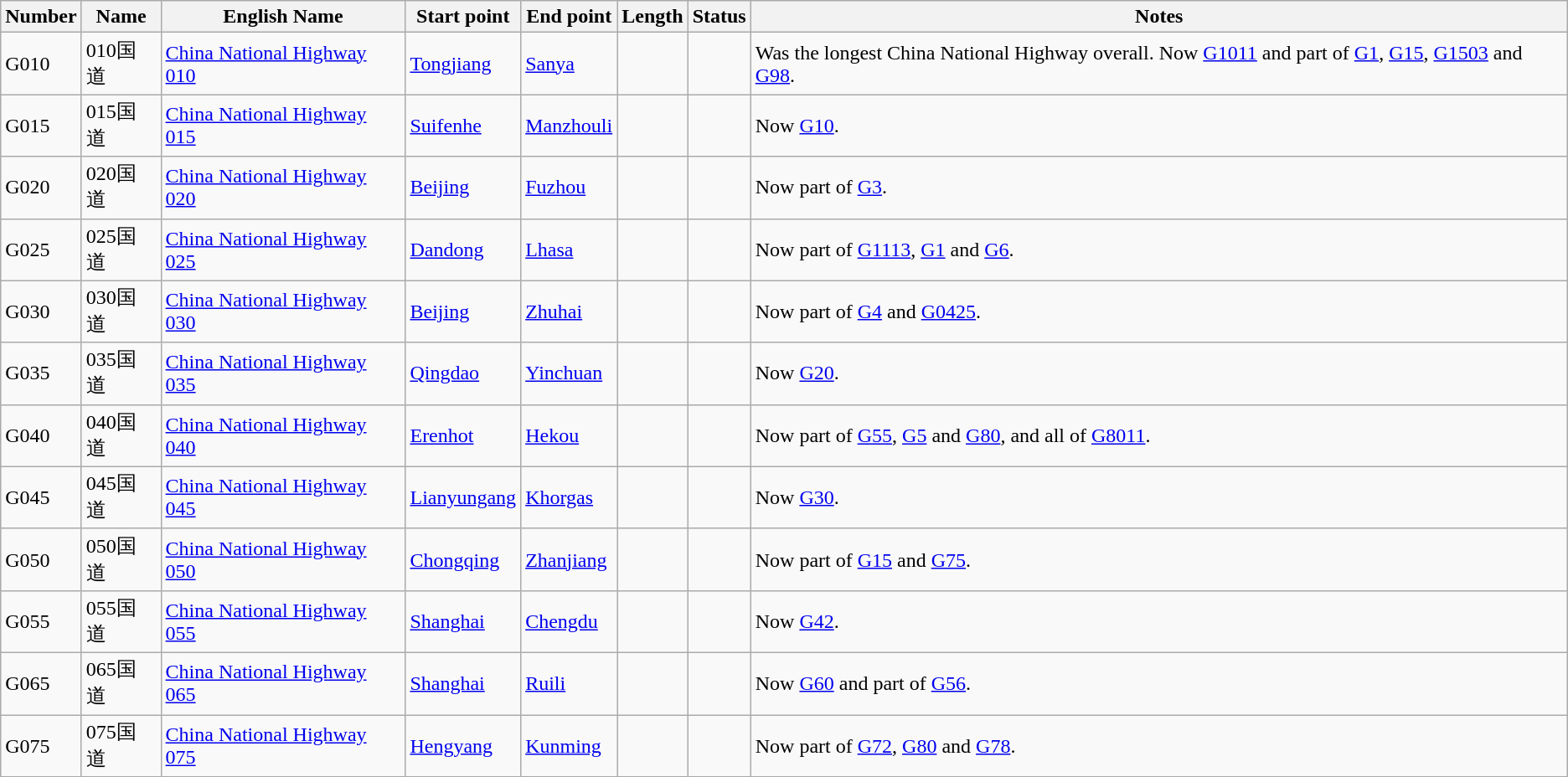<table class="wikitable">
<tr>
<th>Number</th>
<th>Name</th>
<th>English Name</th>
<th>Start point</th>
<th>End point</th>
<th>Length</th>
<th>Status</th>
<th>Notes</th>
</tr>
<tr>
<td>G010</td>
<td>010国道</td>
<td><a href='#'>China National Highway 010</a></td>
<td><a href='#'>Tongjiang</a></td>
<td><a href='#'>Sanya</a></td>
<td></td>
<td></td>
<td>Was the longest China National Highway overall. Now <a href='#'>G1011</a> and part of <a href='#'>G1</a>, <a href='#'>G15</a>, <a href='#'>G1503</a> and <a href='#'>G98</a>.</td>
</tr>
<tr>
<td>G015</td>
<td>015国道</td>
<td><a href='#'>China National Highway 015</a></td>
<td><a href='#'>Suifenhe</a></td>
<td><a href='#'>Manzhouli</a></td>
<td></td>
<td></td>
<td>Now <a href='#'>G10</a>.</td>
</tr>
<tr>
<td>G020</td>
<td>020国道</td>
<td><a href='#'>China National Highway 020</a></td>
<td><a href='#'>Beijing</a></td>
<td><a href='#'>Fuzhou</a></td>
<td></td>
<td></td>
<td>Now part of <a href='#'>G3</a>.</td>
</tr>
<tr>
<td>G025</td>
<td>025国道</td>
<td><a href='#'>China National Highway 025</a></td>
<td><a href='#'>Dandong</a></td>
<td><a href='#'>Lhasa</a></td>
<td></td>
<td></td>
<td>Now part of <a href='#'>G1113</a>, <a href='#'>G1</a> and <a href='#'>G6</a>.</td>
</tr>
<tr>
<td>G030</td>
<td>030国道</td>
<td><a href='#'>China National Highway 030</a></td>
<td><a href='#'>Beijing</a></td>
<td><a href='#'>Zhuhai</a></td>
<td></td>
<td></td>
<td>Now part of <a href='#'>G4</a> and <a href='#'>G0425</a>.</td>
</tr>
<tr>
<td>G035</td>
<td>035国道</td>
<td><a href='#'>China National Highway 035</a></td>
<td><a href='#'>Qingdao</a></td>
<td><a href='#'>Yinchuan</a></td>
<td></td>
<td></td>
<td>Now <a href='#'>G20</a>.</td>
</tr>
<tr>
<td>G040</td>
<td>040国道</td>
<td><a href='#'>China National Highway 040</a></td>
<td><a href='#'>Erenhot</a></td>
<td><a href='#'>Hekou</a></td>
<td></td>
<td></td>
<td>Now part of <a href='#'>G55</a>, <a href='#'>G5</a> and <a href='#'>G80</a>, and all of <a href='#'>G8011</a>.</td>
</tr>
<tr>
<td>G045</td>
<td>045国道</td>
<td><a href='#'>China National Highway 045</a></td>
<td><a href='#'>Lianyungang</a></td>
<td><a href='#'>Khorgas</a></td>
<td></td>
<td></td>
<td>Now <a href='#'>G30</a>.</td>
</tr>
<tr>
<td>G050</td>
<td>050国道</td>
<td><a href='#'>China National Highway 050</a></td>
<td><a href='#'>Chongqing</a></td>
<td><a href='#'>Zhanjiang</a></td>
<td></td>
<td></td>
<td>Now part of <a href='#'>G15</a> and <a href='#'>G75</a>.</td>
</tr>
<tr>
<td>G055</td>
<td>055国道</td>
<td><a href='#'>China National Highway 055</a></td>
<td><a href='#'>Shanghai</a></td>
<td><a href='#'>Chengdu</a></td>
<td></td>
<td></td>
<td>Now <a href='#'>G42</a>.</td>
</tr>
<tr>
<td>G065</td>
<td>065国道</td>
<td><a href='#'>China National Highway 065</a></td>
<td><a href='#'>Shanghai</a></td>
<td><a href='#'>Ruili</a></td>
<td></td>
<td></td>
<td>Now <a href='#'>G60</a> and part of <a href='#'>G56</a>.</td>
</tr>
<tr>
<td>G075</td>
<td>075国道</td>
<td><a href='#'>China National Highway 075</a></td>
<td><a href='#'>Hengyang</a></td>
<td><a href='#'>Kunming</a></td>
<td></td>
<td></td>
<td>Now part of <a href='#'>G72</a>, <a href='#'>G80</a> and <a href='#'>G78</a>.</td>
</tr>
</table>
